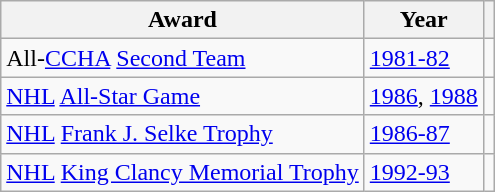<table class="wikitable">
<tr>
<th>Award</th>
<th>Year</th>
<th></th>
</tr>
<tr>
<td>All-<a href='#'>CCHA</a> <a href='#'>Second Team</a></td>
<td><a href='#'>1981-82</a></td>
<td></td>
</tr>
<tr>
<td><a href='#'>NHL</a> <a href='#'>All-Star Game</a></td>
<td><a href='#'>1986</a>, <a href='#'>1988</a></td>
<td></td>
</tr>
<tr>
<td><a href='#'>NHL</a> <a href='#'>Frank J. Selke Trophy</a></td>
<td><a href='#'>1986-87</a></td>
<td></td>
</tr>
<tr>
<td><a href='#'>NHL</a> <a href='#'>King Clancy Memorial Trophy</a></td>
<td><a href='#'>1992-93</a></td>
<td></td>
</tr>
</table>
